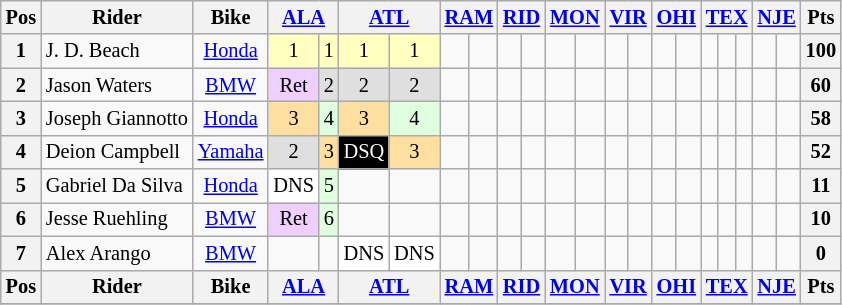<table class="wikitable" style="font-size: 85%; text-align: center;">
<tr valign="top">
<th valign="middle">Pos</th>
<th valign="middle">Rider</th>
<th valign="middle">Bike</th>
<th colspan=2><a href='#'>ALA</a><br></th>
<th colspan=2><a href='#'>ATL</a><br></th>
<th colspan=2><a href='#'>RAM</a><br></th>
<th colspan=2><a href='#'>RID</a><br></th>
<th colspan=2><a href='#'>MON</a><br></th>
<th colspan=2><a href='#'>VIR</a><br></th>
<th colspan=2><a href='#'>OHI</a><br></th>
<th colspan=3><a href='#'>TEX</a><br></th>
<th colspan=2><a href='#'>NJE</a><br></th>
<th valign="middle">Pts</th>
</tr>
<tr>
<th>1</th>
<td align="left"> J. D. Beach</td>
<td><a href='#'>Honda</a></td>
<td style="background:#ffffbf;">1</td>
<td style="background:#ffffbf;">1</td>
<td style="background:#ffffbf;">1</td>
<td style="background:#ffffbf;">1</td>
<td></td>
<td></td>
<td></td>
<td></td>
<td></td>
<td></td>
<td></td>
<td></td>
<td></td>
<td></td>
<td></td>
<td></td>
<td></td>
<td></td>
<td></td>
<th>100</th>
</tr>
<tr>
<th>2</th>
<td align="left"> Jason Waters</td>
<td><a href='#'>BMW</a></td>
<td style="background:#efcfff;">Ret</td>
<td style="background:#dfdfdf;">2</td>
<td style="background:#dfdfdf;">2</td>
<td style="background:#dfdfdf;">2</td>
<td></td>
<td></td>
<td></td>
<td></td>
<td></td>
<td></td>
<td></td>
<td></td>
<td></td>
<td></td>
<td></td>
<td></td>
<td></td>
<td></td>
<td></td>
<th>60</th>
</tr>
<tr>
<th>3</th>
<td align="left"> Joseph Giannotto</td>
<td><a href='#'>Honda</a></td>
<td style="background:#ffdf9f;">3</td>
<td style="background:#dfffdf;">4</td>
<td style="background:#ffdf9f;">3</td>
<td style="background:#dfffdf;">4</td>
<td></td>
<td></td>
<td></td>
<td></td>
<td></td>
<td></td>
<td></td>
<td></td>
<td></td>
<td></td>
<td></td>
<td></td>
<td></td>
<td></td>
<td></td>
<th>58</th>
</tr>
<tr>
<th>4</th>
<td align="left"> Deion Campbell</td>
<td><a href='#'>Yamaha</a></td>
<td style="background:#dfdfdf;">2</td>
<td style="background:#ffdf9f;">3</td>
<td style="background:#000000; color:white">DSQ</td>
<td style="background:#ffdf9f;">3</td>
<td></td>
<td></td>
<td></td>
<td></td>
<td></td>
<td></td>
<td></td>
<td></td>
<td></td>
<td></td>
<td></td>
<td></td>
<td></td>
<td></td>
<td></td>
<th>52</th>
</tr>
<tr>
<th>5</th>
<td align="left"> Gabriel Da Silva</td>
<td><a href='#'>Honda</a></td>
<td style="background:#ffffff;">DNS</td>
<td style="background:#dfffdf;">5</td>
<td></td>
<td></td>
<td></td>
<td></td>
<td></td>
<td></td>
<td></td>
<td></td>
<td></td>
<td></td>
<td></td>
<td></td>
<td></td>
<td></td>
<td></td>
<td></td>
<td></td>
<th>11</th>
</tr>
<tr>
<th>6</th>
<td align="left"> Jesse Ruehling</td>
<td><a href='#'>BMW</a></td>
<td style="background:#efcfff;">Ret</td>
<td style="background:#dfffdf;">6</td>
<td></td>
<td></td>
<td></td>
<td></td>
<td></td>
<td></td>
<td></td>
<td></td>
<td></td>
<td></td>
<td></td>
<td></td>
<td></td>
<td></td>
<td></td>
<td></td>
<td></td>
<th>10</th>
</tr>
<tr>
<th>7</th>
<td align="left"> Alex Arango</td>
<td><a href='#'>BMW</a></td>
<td></td>
<td></td>
<td style="background:#ffffff;">DNS</td>
<td style="background:#ffffff;">DNS</td>
<td></td>
<td></td>
<td></td>
<td></td>
<td></td>
<td></td>
<td></td>
<td></td>
<td></td>
<td></td>
<td></td>
<td></td>
<td></td>
<td></td>
<td></td>
<th>0</th>
</tr>
<tr>
<th valign="middle">Pos</th>
<th valign="middle">Rider</th>
<th valign="middle">Bike</th>
<th colspan=2><a href='#'>ALA</a><br></th>
<th colspan=2><a href='#'>ATL</a><br></th>
<th colspan=2><a href='#'>RAM</a><br></th>
<th colspan=2><a href='#'>RID</a><br></th>
<th colspan=2><a href='#'>MON</a><br></th>
<th colspan=2><a href='#'>VIR</a><br></th>
<th colspan=2><a href='#'>OHI</a><br></th>
<th colspan=3><a href='#'>TEX</a><br></th>
<th colspan=2><a href='#'>NJE</a><br></th>
<th valign="middle">Pts</th>
</tr>
<tr>
</tr>
</table>
